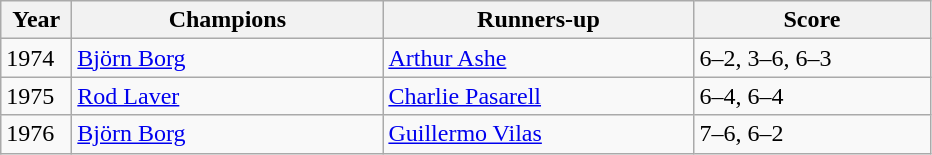<table class="wikitable">
<tr>
<th style="width:40px">Year</th>
<th style="width:200px">Champions</th>
<th style="width:200px">Runners-up</th>
<th style="width:150px" class="unsortable">Score</th>
</tr>
<tr>
<td>1974</td>
<td>  <a href='#'>Björn Borg</a></td>
<td>  <a href='#'>Arthur Ashe</a></td>
<td>6–2, 3–6, 6–3</td>
</tr>
<tr>
<td>1975</td>
<td>  <a href='#'>Rod Laver</a></td>
<td>  <a href='#'>Charlie Pasarell</a></td>
<td>6–4, 6–4</td>
</tr>
<tr>
<td>1976</td>
<td> <a href='#'>Björn Borg</a></td>
<td>  <a href='#'>Guillermo Vilas</a></td>
<td>7–6, 6–2</td>
</tr>
</table>
